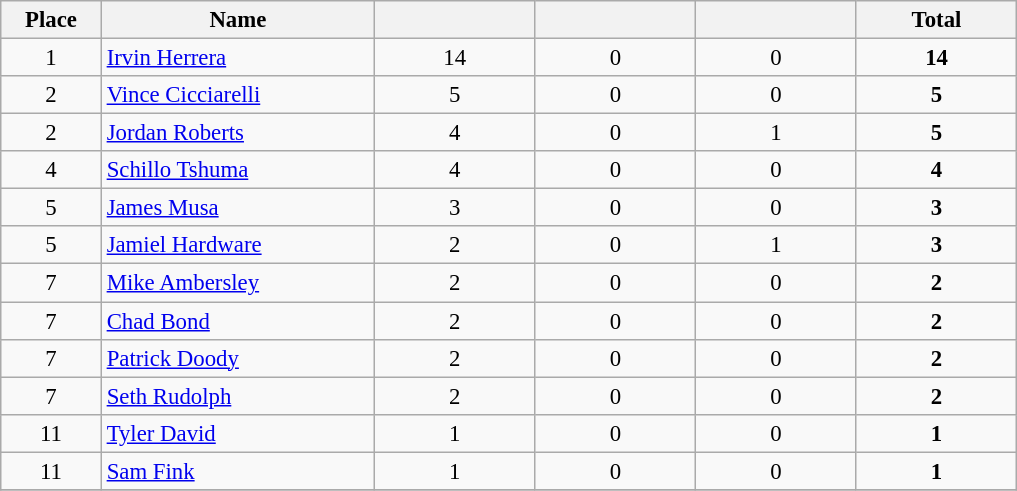<table class="wikitable" style="font-size: 95%; text-align: center;">
<tr>
<th width=60>Place</th>
<th width=175>Name</th>
<th width=100></th>
<th width=100></th>
<th width=100></th>
<th width=100><strong>Total</strong></th>
</tr>
<tr>
<td>1</td>
<td align="left"> <a href='#'>Irvin Herrera</a></td>
<td>14</td>
<td>0</td>
<td>0</td>
<td><strong>14</strong></td>
</tr>
<tr>
<td>2</td>
<td align="left"> <a href='#'>Vince Cicciarelli</a></td>
<td>5</td>
<td>0</td>
<td>0</td>
<td><strong>5</strong></td>
</tr>
<tr>
<td>2</td>
<td align="left"> <a href='#'>Jordan Roberts</a></td>
<td>4</td>
<td>0</td>
<td>1</td>
<td><strong>5</strong></td>
</tr>
<tr>
<td>4</td>
<td align="left"> <a href='#'>Schillo Tshuma</a></td>
<td>4</td>
<td>0</td>
<td>0</td>
<td><strong>4</strong></td>
</tr>
<tr>
<td>5</td>
<td align="left"> <a href='#'>James Musa</a></td>
<td>3</td>
<td>0</td>
<td>0</td>
<td><strong>3</strong></td>
</tr>
<tr>
<td>5</td>
<td align="left"> <a href='#'>Jamiel Hardware</a></td>
<td>2</td>
<td>0</td>
<td>1</td>
<td><strong>3</strong></td>
</tr>
<tr>
<td>7</td>
<td align="left"> <a href='#'>Mike Ambersley</a></td>
<td>2</td>
<td>0</td>
<td>0</td>
<td><strong>2</strong></td>
</tr>
<tr>
<td>7</td>
<td align="left"> <a href='#'>Chad Bond</a></td>
<td>2</td>
<td>0</td>
<td>0</td>
<td><strong>2</strong></td>
</tr>
<tr>
<td>7</td>
<td align="left"> <a href='#'>Patrick Doody</a></td>
<td>2</td>
<td>0</td>
<td>0</td>
<td><strong>2</strong></td>
</tr>
<tr>
<td>7</td>
<td align="left"> <a href='#'>Seth Rudolph</a></td>
<td>2</td>
<td>0</td>
<td>0</td>
<td><strong>2</strong></td>
</tr>
<tr>
<td>11</td>
<td align="left"> <a href='#'>Tyler David</a></td>
<td>1</td>
<td>0</td>
<td>0</td>
<td><strong>1</strong></td>
</tr>
<tr>
<td>11</td>
<td align="left"> <a href='#'>Sam Fink</a></td>
<td>1</td>
<td>0</td>
<td>0</td>
<td><strong>1</strong></td>
</tr>
<tr>
</tr>
</table>
